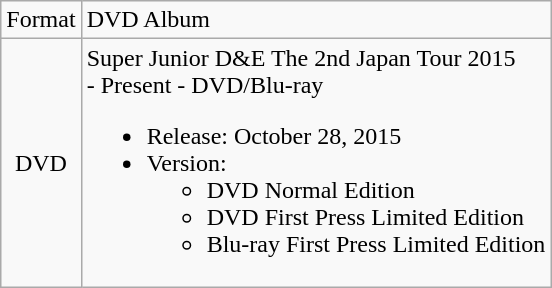<table class="wikitable">
<tr>
<td>Format</td>
<td>DVD Album</td>
</tr>
<tr>
<td align="center">DVD</td>
<td>Super Junior D&E The 2nd Japan Tour 2015<br>- Present -  DVD/Blu-ray<ul><li>Release: October 28, 2015</li><li>Version:<ul><li>DVD Normal Edition</li><li>DVD First Press Limited Edition</li><li>Blu-ray First Press Limited Edition</li></ul></li></ul></td>
</tr>
</table>
